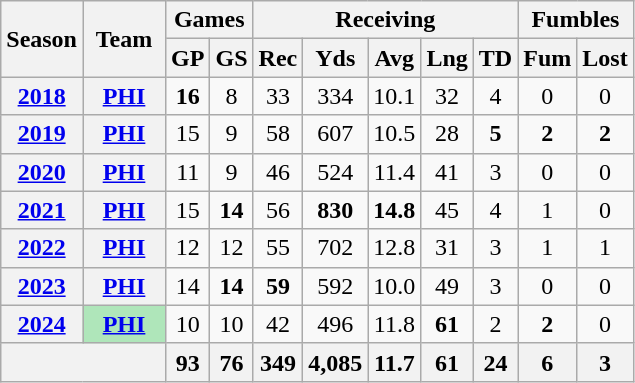<table class=wikitable style="text-align:center;">
<tr>
<th rowspan=2>Season</th>
<th rowspan=2>Team</th>
<th colspan=2>Games</th>
<th colspan=5>Receiving</th>
<th colspan=2>Fumbles</th>
</tr>
<tr>
<th>GP</th>
<th>GS</th>
<th>Rec</th>
<th>Yds</th>
<th>Avg</th>
<th>Lng</th>
<th>TD</th>
<th>Fum</th>
<th>Lost</th>
</tr>
<tr>
<th><a href='#'>2018</a></th>
<th><a href='#'>PHI</a></th>
<td><strong>16</strong></td>
<td>8</td>
<td>33</td>
<td>334</td>
<td>10.1</td>
<td>32</td>
<td>4</td>
<td>0</td>
<td>0</td>
</tr>
<tr>
<th><a href='#'>2019</a></th>
<th><a href='#'>PHI</a></th>
<td>15</td>
<td>9</td>
<td>58</td>
<td>607</td>
<td>10.5</td>
<td>28</td>
<td><strong>5</strong></td>
<td><strong>2</strong></td>
<td><strong>2</strong></td>
</tr>
<tr>
<th><a href='#'>2020</a></th>
<th><a href='#'>PHI</a></th>
<td>11</td>
<td>9</td>
<td>46</td>
<td>524</td>
<td>11.4</td>
<td>41</td>
<td>3</td>
<td>0</td>
<td>0</td>
</tr>
<tr>
<th><a href='#'>2021</a></th>
<th><a href='#'>PHI</a></th>
<td>15</td>
<td><strong>14</strong></td>
<td>56</td>
<td><strong>830</strong></td>
<td><strong>14.8</strong></td>
<td>45</td>
<td>4</td>
<td>1</td>
<td>0</td>
</tr>
<tr>
<th><a href='#'>2022</a></th>
<th><a href='#'>PHI</a></th>
<td>12</td>
<td>12</td>
<td>55</td>
<td>702</td>
<td>12.8</td>
<td>31</td>
<td>3</td>
<td>1</td>
<td>1</td>
</tr>
<tr>
<th><a href='#'>2023</a></th>
<th><a href='#'>PHI</a></th>
<td>14</td>
<td><strong>14</strong></td>
<td><strong>59</strong></td>
<td>592</td>
<td>10.0</td>
<td>49</td>
<td>3</td>
<td>0</td>
<td>0</td>
</tr>
<tr>
<th><a href='#'>2024</a></th>
<th style="background:#afe6ba; width:3em;"><a href='#'>PHI</a></th>
<td>10</td>
<td>10</td>
<td>42</td>
<td>496</td>
<td>11.8</td>
<td><strong>61</strong></td>
<td>2</td>
<td><strong>2</strong></td>
<td>0</td>
</tr>
<tr>
<th colspan="2"></th>
<th>93</th>
<th>76</th>
<th>349</th>
<th>4,085</th>
<th>11.7</th>
<th>61</th>
<th>24</th>
<th>6</th>
<th>3</th>
</tr>
</table>
